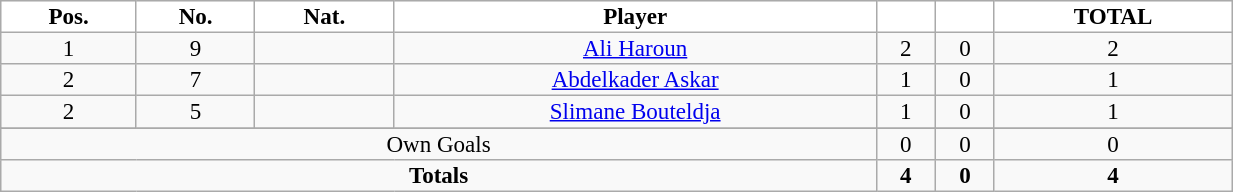<table class="wikitable sortable alternance" style="font-size:96%; text-align:center; line-height:14px; width:65%;">
<tr>
<th style="background:white; color:black; text-align:center;">Pos.</th>
<th style="background:white; color:black; text-align:center;">No.</th>
<th style="background:white; color:black; text-align:center;">Nat.</th>
<th style="background:white; color:black; text-align:center;">Player</th>
<th style="background:white; color:black; text-align:center;"></th>
<th style="background:white; color:black; text-align:center;"></th>
<th style="background:white; color:black; text-align:center;">TOTAL</th>
</tr>
<tr>
<td>1</td>
<td>9</td>
<td></td>
<td><a href='#'>Ali Haroun</a></td>
<td>2</td>
<td>0</td>
<td>2</td>
</tr>
<tr>
<td>2</td>
<td>7</td>
<td></td>
<td><a href='#'>Abdelkader Askar</a></td>
<td>1</td>
<td>0</td>
<td>1</td>
</tr>
<tr>
<td>2</td>
<td>5</td>
<td></td>
<td><a href='#'>Slimane Bouteldja</a></td>
<td>1</td>
<td>0</td>
<td>1</td>
</tr>
<tr>
</tr>
<tr class="sortbottom">
<td colspan="4">Own Goals</td>
<td>0</td>
<td>0</td>
<td>0</td>
</tr>
<tr class="sortbottom">
<td colspan="4"><strong>Totals</strong></td>
<td><strong>4</strong></td>
<td><strong>0</strong></td>
<td><strong>4</strong></td>
</tr>
</table>
